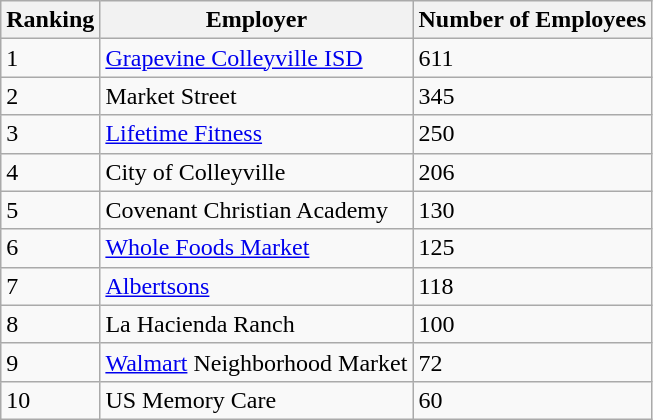<table class="wikitable">
<tr>
<th>Ranking</th>
<th>Employer</th>
<th>Number of Employees</th>
</tr>
<tr>
<td>1</td>
<td><a href='#'>Grapevine Colleyville ISD</a></td>
<td>611</td>
</tr>
<tr>
<td>2</td>
<td>Market Street</td>
<td>345</td>
</tr>
<tr>
<td>3</td>
<td><a href='#'>Lifetime Fitness</a></td>
<td>250</td>
</tr>
<tr>
<td>4</td>
<td>City of Colleyville</td>
<td>206</td>
</tr>
<tr>
<td>5</td>
<td>Covenant Christian Academy</td>
<td>130</td>
</tr>
<tr>
<td>6</td>
<td><a href='#'>Whole Foods Market</a></td>
<td>125</td>
</tr>
<tr>
<td>7</td>
<td><a href='#'>Albertsons</a></td>
<td>118</td>
</tr>
<tr>
<td>8</td>
<td>La Hacienda Ranch</td>
<td>100</td>
</tr>
<tr>
<td>9</td>
<td><a href='#'>Walmart</a> Neighborhood Market</td>
<td>72</td>
</tr>
<tr>
<td>10</td>
<td>US Memory Care</td>
<td>60</td>
</tr>
</table>
